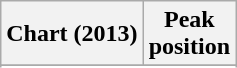<table class="wikitable sortable plainrowheaders">
<tr>
<th>Chart (2013)</th>
<th>Peak<br>position</th>
</tr>
<tr>
</tr>
<tr>
</tr>
</table>
